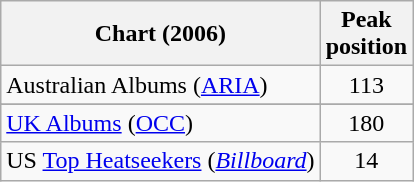<table class="wikitable plainrowheaders">
<tr>
<th align="left">Chart (2006)</th>
<th align="left">Peak<br>position</th>
</tr>
<tr>
<td>Australian Albums (<a href='#'>ARIA</a>)</td>
<td style="text-align:center;">113</td>
</tr>
<tr>
</tr>
<tr>
<td><a href='#'>UK Albums</a> (<a href='#'>OCC</a>)</td>
<td style="text-align:center;">180</td>
</tr>
<tr>
<td align="left">US <a href='#'>Top Heatseekers</a> (<em><a href='#'>Billboard</a></em>)</td>
<td style="text-align:center;">14</td>
</tr>
</table>
